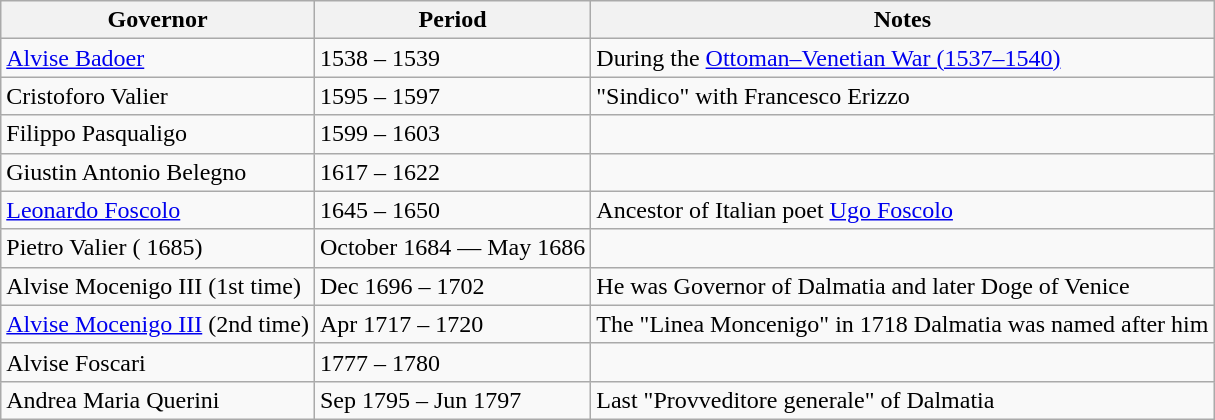<table class="wikitable">
<tr>
<th>Governor</th>
<th>Period</th>
<th>Notes</th>
</tr>
<tr>
<td><a href='#'>Alvise Badoer</a></td>
<td>1538 – 1539</td>
<td>During the <a href='#'>Ottoman–Venetian War (1537–1540)</a></td>
</tr>
<tr>
<td>Cristoforo Valier</td>
<td>1595 – 1597</td>
<td>"Sindico" with Francesco Erizzo</td>
</tr>
<tr>
<td>Filippo Pasqualigo</td>
<td>1599 – 1603</td>
<td></td>
</tr>
<tr>
<td>Giustin Antonio Belegno</td>
<td>1617 – 1622</td>
<td></td>
</tr>
<tr>
<td><a href='#'>Leonardo Foscolo</a></td>
<td>1645 – 1650</td>
<td>Ancestor of Italian poet <a href='#'>Ugo Foscolo</a></td>
</tr>
<tr>
<td>Pietro Valier ( 1685)</td>
<td>October 1684 — May 1686</td>
<td></td>
</tr>
<tr>
<td>Alvise Mocenigo III (1st time)</td>
<td>Dec 1696 – 1702</td>
<td>He was Governor of Dalmatia and later Doge of Venice</td>
</tr>
<tr>
<td><a href='#'>Alvise Mocenigo III</a> (2nd time)</td>
<td>Apr 1717 – 1720</td>
<td>The "Linea Moncenigo" in 1718 Dalmatia was named after him</td>
</tr>
<tr>
<td>Alvise Foscari</td>
<td>1777 – 1780</td>
<td></td>
</tr>
<tr>
<td>Andrea Maria Querini</td>
<td>Sep 1795 – Jun 1797</td>
<td>Last "Provveditore generale" of Dalmatia</td>
</tr>
</table>
